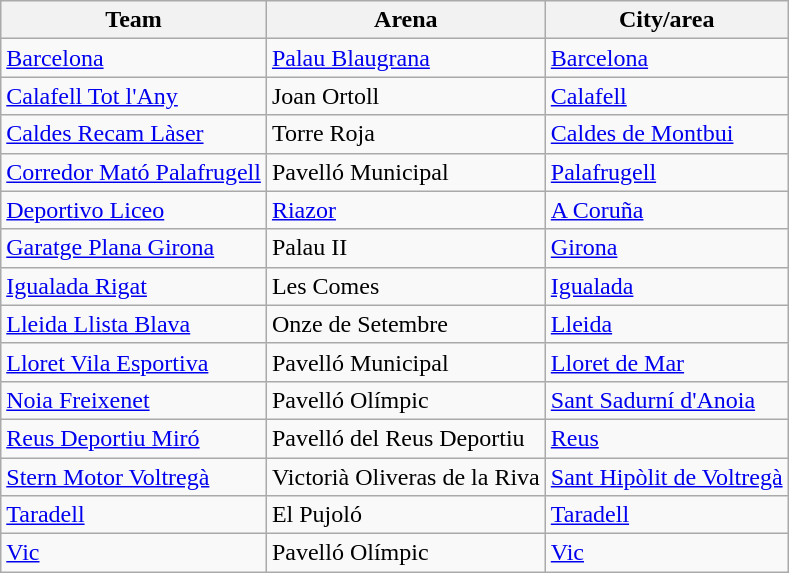<table class="wikitable sortable">
<tr>
<th>Team</th>
<th>Arena</th>
<th>City/area</th>
</tr>
<tr>
<td><a href='#'>Barcelona</a></td>
<td><a href='#'>Palau Blaugrana</a></td>
<td><a href='#'>Barcelona</a></td>
</tr>
<tr>
<td><a href='#'>Calafell Tot l'Any</a></td>
<td>Joan Ortoll</td>
<td><a href='#'>Calafell</a></td>
</tr>
<tr>
<td><a href='#'>Caldes Recam Làser</a></td>
<td>Torre Roja</td>
<td><a href='#'>Caldes de Montbui</a></td>
</tr>
<tr>
<td><a href='#'>Corredor Mató Palafrugell</a></td>
<td>Pavelló Municipal</td>
<td><a href='#'>Palafrugell</a></td>
</tr>
<tr>
<td><a href='#'>Deportivo Liceo</a></td>
<td><a href='#'>Riazor</a></td>
<td><a href='#'>A Coruña</a></td>
</tr>
<tr>
<td><a href='#'>Garatge Plana Girona</a></td>
<td>Palau II</td>
<td><a href='#'>Girona</a></td>
</tr>
<tr>
<td><a href='#'>Igualada Rigat</a></td>
<td>Les Comes</td>
<td><a href='#'>Igualada</a></td>
</tr>
<tr>
<td><a href='#'>Lleida Llista Blava</a></td>
<td>Onze de Setembre</td>
<td><a href='#'>Lleida</a></td>
</tr>
<tr>
<td><a href='#'>Lloret Vila Esportiva</a></td>
<td>Pavelló Municipal</td>
<td><a href='#'>Lloret de Mar</a></td>
</tr>
<tr>
<td><a href='#'>Noia Freixenet</a></td>
<td>Pavelló Olímpic</td>
<td><a href='#'>Sant Sadurní d'Anoia</a></td>
</tr>
<tr>
<td><a href='#'>Reus Deportiu Miró</a></td>
<td>Pavelló del Reus Deportiu</td>
<td><a href='#'>Reus</a></td>
</tr>
<tr>
<td><a href='#'>Stern Motor Voltregà</a></td>
<td>Victorià Oliveras de la Riva</td>
<td><a href='#'>Sant Hipòlit de Voltregà</a></td>
</tr>
<tr>
<td><a href='#'>Taradell</a></td>
<td>El Pujoló</td>
<td><a href='#'>Taradell</a></td>
</tr>
<tr>
<td><a href='#'>Vic</a></td>
<td>Pavelló Olímpic</td>
<td><a href='#'>Vic</a></td>
</tr>
</table>
